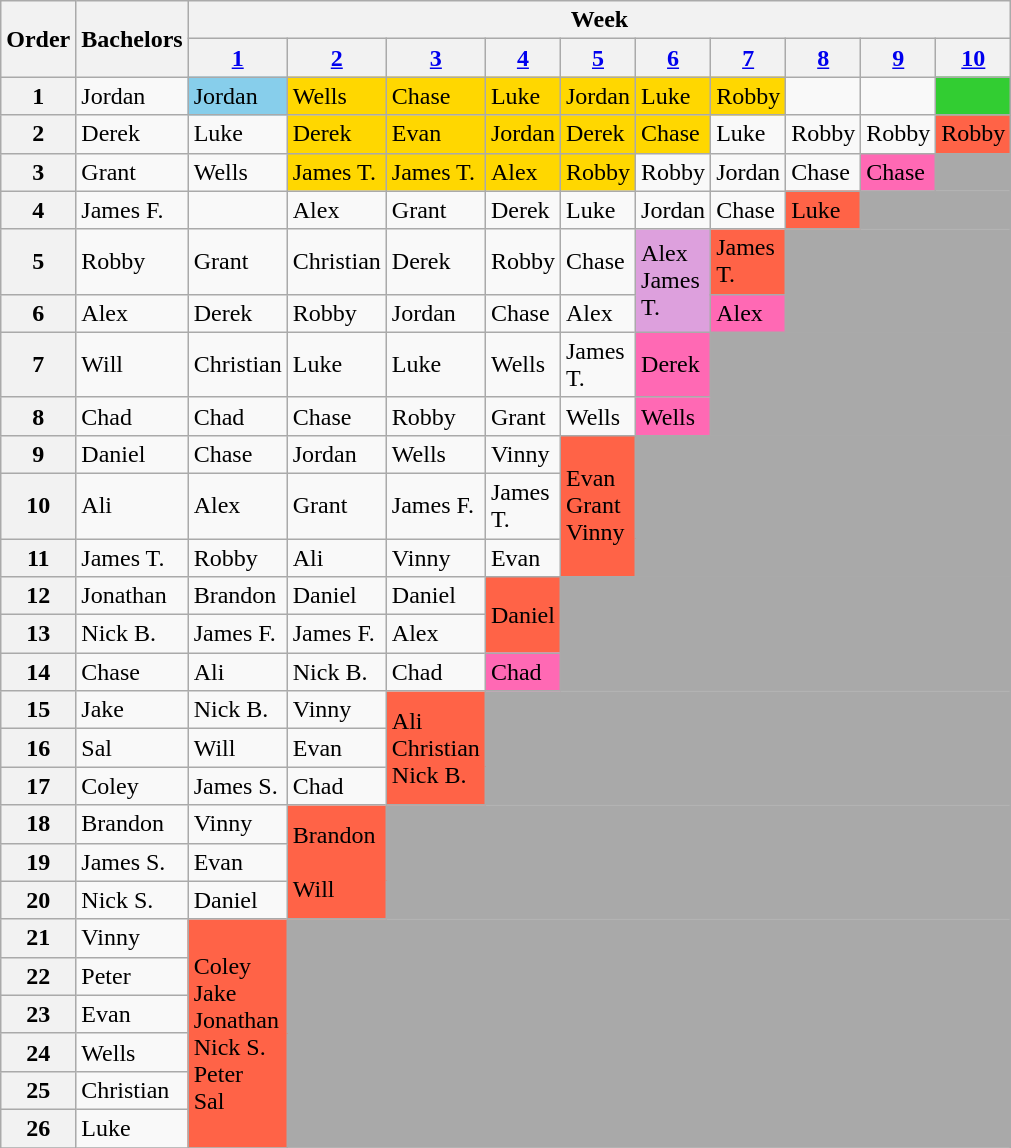<table class="wikitable" style="width:20%;" style="text-align:center;">
<tr>
<th rowspan="2">Order</th>
<th rowspan="2">Bachelors</th>
<th colspan=10>Week</th>
</tr>
<tr>
<th><a href='#'>1</a></th>
<th><a href='#'>2</a></th>
<th><a href='#'>3</a></th>
<th><a href='#'>4</a></th>
<th><a href='#'>5</a></th>
<th><a href='#'>6</a></th>
<th><a href='#'>7</a></th>
<th><a href='#'>8</a></th>
<th><a href='#'>9</a></th>
<th><a href='#'>10</a></th>
</tr>
<tr>
<th>1</th>
<td>Jordan</td>
<td bgcolor="skyblue">Jordan</td>
<td bgcolor="gold">Wells</td>
<td bgcolor="gold">Chase</td>
<td bgcolor="gold">Luke</td>
<td bgcolor="gold">Jordan</td>
<td bgcolor="gold">Luke</td>
<td bgcolor="gold">Robby</td>
<td></td>
<td></td>
<td bgcolor="limegreen"></td>
</tr>
<tr>
<th>2</th>
<td>Derek</td>
<td>Luke</td>
<td bgcolor="gold">Derek</td>
<td bgcolor="gold">Evan</td>
<td bgcolor="gold">Jordan</td>
<td bgcolor="gold">Derek</td>
<td bgcolor="gold">Chase</td>
<td>Luke</td>
<td>Robby</td>
<td>Robby</td>
<td bgcolor="tomato">Robby</td>
</tr>
<tr>
<th>3</th>
<td>Grant</td>
<td>Wells</td>
<td bgcolor="gold">James T.</td>
<td bgcolor="gold">James T.</td>
<td bgcolor="gold">Alex</td>
<td bgcolor="gold">Robby</td>
<td>Robby</td>
<td>Jordan</td>
<td>Chase</td>
<td bgcolor="hotpink">Chase</td>
<td bgcolor=A9A9A9></td>
</tr>
<tr>
<th>4</th>
<td>James F.</td>
<td></td>
<td>Alex</td>
<td>Grant</td>
<td>Derek</td>
<td>Luke</td>
<td>Jordan</td>
<td>Chase</td>
<td bgcolor="tomato">Luke</td>
<td style="background:#A9A9A9;" colspan="2"></td>
</tr>
<tr>
<th>5</th>
<td>Robby</td>
<td>Grant</td>
<td>Christian</td>
<td>Derek</td>
<td>Robby</td>
<td>Chase</td>
<td bgcolor="plum" rowspan="2">Alex<br>James T.</td>
<td bgcolor="tomato">James T.</td>
<td style="background:#A9A9A9;" colspan="3" rowspan=2></td>
</tr>
<tr>
<th>6</th>
<td>Alex</td>
<td>Derek</td>
<td>Robby</td>
<td>Jordan</td>
<td>Chase</td>
<td>Alex</td>
<td bgcolor="hotpink">Alex</td>
</tr>
<tr>
<th>7</th>
<td>Will</td>
<td>Christian</td>
<td>Luke</td>
<td>Luke</td>
<td>Wells</td>
<td {{nowrap>James T.</td>
<td bgcolor="hotpink">Derek</td>
<td style="background:#A9A9A9;" colspan="4" rowspan=2></td>
</tr>
<tr>
<th>8</th>
<td>Chad</td>
<td>Chad</td>
<td>Chase</td>
<td>Robby</td>
<td>Grant</td>
<td>Wells</td>
<td bgcolor="hotpink">Wells</td>
</tr>
<tr>
<th>9</th>
<td>Daniel</td>
<td>Chase</td>
<td>Jordan</td>
<td>Wells</td>
<td>Vinny</td>
<td bgcolor="tomato" rowspan=3>Evan <br>Grant<br>Vinny</td>
<td style="background:#A9A9A9;" colspan="5" rowspan=3></td>
</tr>
<tr>
<th>10</th>
<td>Ali</td>
<td>Alex</td>
<td>Grant</td>
<td>James F.</td>
<td>James T.</td>
</tr>
<tr>
<th>11</th>
<td>James T.</td>
<td>Robby</td>
<td>Ali</td>
<td>Vinny</td>
<td>Evan</td>
</tr>
<tr>
<th>12</th>
<td>Jonathan</td>
<td>Brandon</td>
<td>Daniel</td>
<td>Daniel</td>
<td bgcolor="tomato" rowspan=2>Daniel<br></td>
<td style="background:#A9A9A9;" colspan="6" rowspan=3></td>
</tr>
<tr>
<th>13</th>
<td>Nick B.</td>
<td>James F.</td>
<td>James F.</td>
<td>Alex</td>
</tr>
<tr>
<th>14</th>
<td>Chase</td>
<td>Ali</td>
<td>Nick B.</td>
<td>Chad</td>
<td bgcolor="hotpink">Chad</td>
</tr>
<tr>
<th>15</th>
<td>Jake</td>
<td>Nick B.</td>
<td>Vinny</td>
<td bgcolor="tomato" rowspan=3>Ali <br>Christian<br>Nick B.</td>
<td style="background:#A9A9A9;" colspan="7" rowspan=3></td>
</tr>
<tr>
<th>16</th>
<td>Sal</td>
<td>Will</td>
<td>Evan</td>
</tr>
<tr>
<th>17</th>
<td>Coley</td>
<td>James S.</td>
<td>Chad</td>
</tr>
<tr>
<th>18</th>
<td>Brandon</td>
<td>Vinny</td>
<td bgcolor="tomato" rowspan=3>Brandon<br><br>Will</td>
<td style="background:#A9A9A9;" colspan="8" rowspan=3></td>
</tr>
<tr>
<th>19</th>
<td>James S.</td>
<td>Evan</td>
</tr>
<tr>
<th>20</th>
<td>Nick S.</td>
<td>Daniel</td>
</tr>
<tr>
<th>21</th>
<td>Vinny</td>
<td bgcolor="tomato" rowspan=6>Coley<br>Jake<br>Jonathan<br>Nick S.<br>Peter<br>Sal</td>
<td style="background:#A9A9A9;" colspan="9" rowspan=6"></td>
</tr>
<tr>
<th>22</th>
<td>Peter</td>
</tr>
<tr>
<th>23</th>
<td>Evan</td>
</tr>
<tr>
<th>24</th>
<td>Wells</td>
</tr>
<tr>
<th>25</th>
<td>Christian</td>
</tr>
<tr>
<th>26</th>
<td>Luke</td>
</tr>
<tr>
</tr>
</table>
